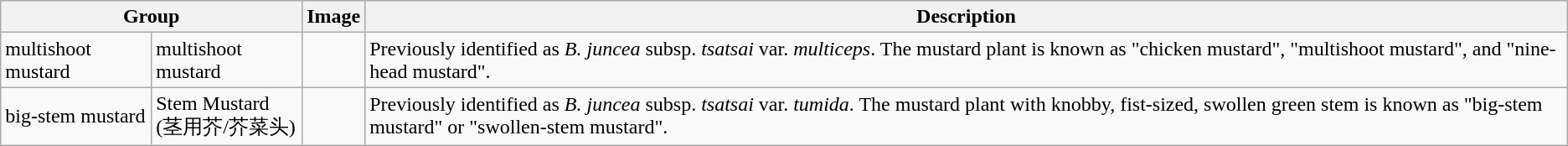<table class="wikitable">
<tr>
<th colspan="2">Group</th>
<th>Image</th>
<th>Description</th>
</tr>
<tr>
<td>multishoot mustard</td>
<td>multishoot mustard</td>
<td></td>
<td>Previously identified as <em>B. juncea</em> subsp. <em>tsatsai</em> var. <em>multiceps</em>. The mustard plant is known as "chicken mustard", "multishoot mustard", and "nine-head mustard".</td>
</tr>
<tr>
<td>big-stem mustard</td>
<td>Stem Mustard<br>(茎用芥/芥菜头)</td>
<td></td>
<td>Previously identified as <em>B. juncea</em> subsp. <em>tsatsai</em> var. <em>tumida</em>. The mustard plant with knobby, fist-sized, swollen green stem is known as "big-stem mustard" or "swollen-stem mustard".</td>
</tr>
</table>
